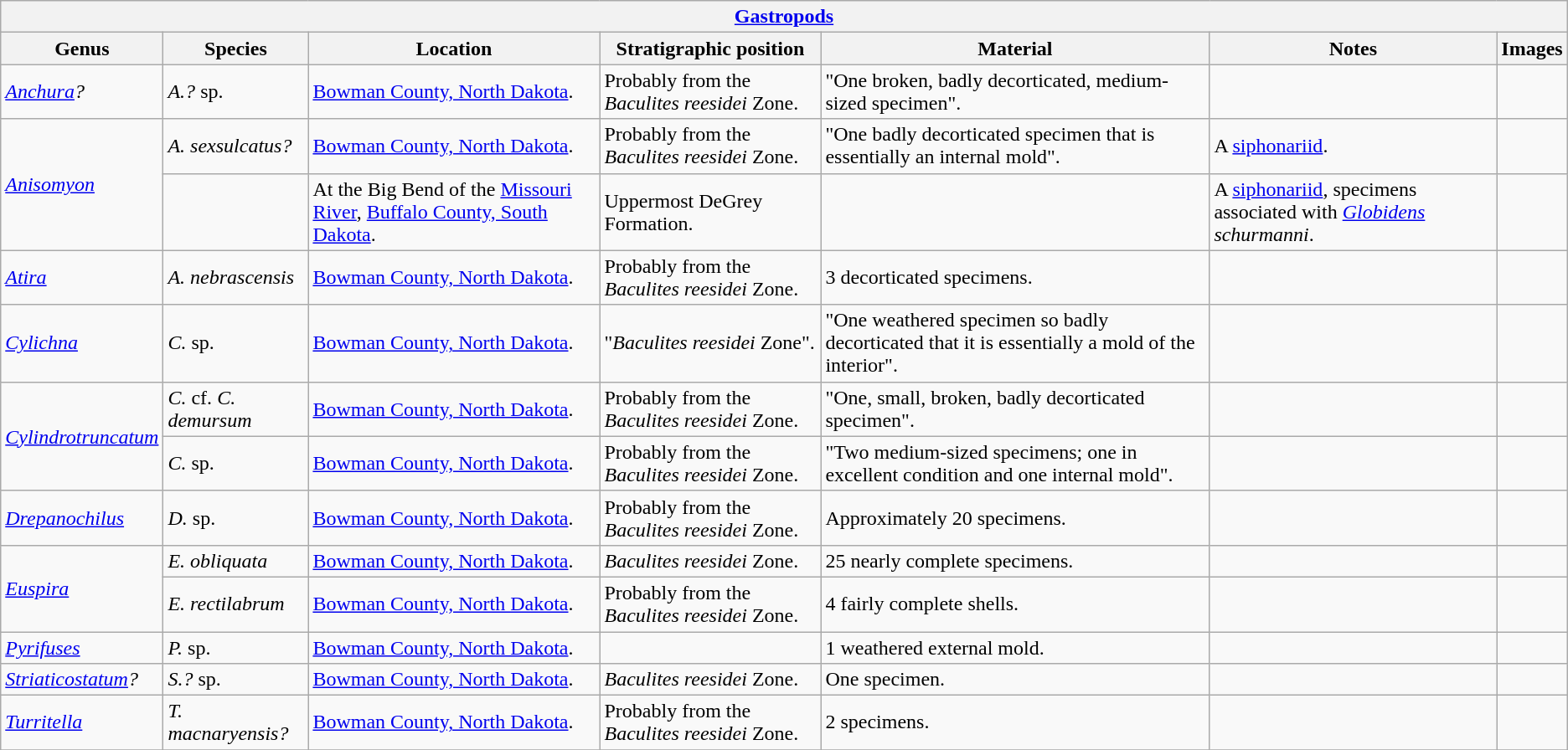<table class="wikitable" align="center">
<tr>
<th colspan="7" align="center"><strong><a href='#'>Gastropods</a></strong></th>
</tr>
<tr>
<th>Genus</th>
<th>Species</th>
<th>Location</th>
<th><strong>Stratigraphic position</strong></th>
<th><strong>Material</strong></th>
<th>Notes</th>
<th>Images</th>
</tr>
<tr>
<td><em><a href='#'>Anchura</a>?</em></td>
<td><em>A.?</em> sp.</td>
<td><a href='#'>Bowman County, North Dakota</a>.</td>
<td>Probably from the <em>Baculites reesidei</em> Zone.</td>
<td>"One broken, badly decorticated, medium-sized specimen".</td>
<td></td>
<td></td>
</tr>
<tr>
<td rowspan=2><em><a href='#'>Anisomyon</a></em></td>
<td><em>A. sexsulcatus?</em></td>
<td><a href='#'>Bowman County, North Dakota</a>.</td>
<td>Probably from the <em>Baculites reesidei</em> Zone.</td>
<td>"One badly decorticated specimen that is essentially an internal mold".</td>
<td>A <a href='#'>siphonariid</a>.</td>
<td></td>
</tr>
<tr>
<td></td>
<td>At the Big Bend of the <a href='#'>Missouri River</a>, <a href='#'>Buffalo County, South Dakota</a>.</td>
<td>Uppermost DeGrey Formation.</td>
<td></td>
<td>A <a href='#'>siphonariid</a>, specimens associated with <em><a href='#'>Globidens</a> schurmanni</em>.</td>
<td></td>
</tr>
<tr>
<td><em><a href='#'>Atira</a></em></td>
<td><em>A. nebrascensis</em></td>
<td><a href='#'>Bowman County, North Dakota</a>.</td>
<td>Probably from the <em>Baculites reesidei</em> Zone.</td>
<td>3 decorticated specimens.</td>
<td></td>
<td></td>
</tr>
<tr>
<td><em><a href='#'>Cylichna</a></em></td>
<td><em>C.</em> sp.</td>
<td><a href='#'>Bowman County, North Dakota</a>.</td>
<td>"<em>Baculites reesidei</em> Zone".</td>
<td>"One weathered specimen so badly decorticated that it is essentially a mold of the interior".</td>
<td></td>
<td></td>
</tr>
<tr>
<td rowspan=2><em><a href='#'>Cylindrotruncatum</a></em></td>
<td><em>C.</em> cf. <em>C. demursum</em></td>
<td><a href='#'>Bowman County, North Dakota</a>.</td>
<td>Probably from the <em>Baculites reesidei</em> Zone.</td>
<td>"One, small, broken, badly decorticated specimen".</td>
<td></td>
<td></td>
</tr>
<tr>
<td><em>C.</em> sp.</td>
<td><a href='#'>Bowman County, North Dakota</a>.</td>
<td>Probably from the <em>Baculites reesidei</em> Zone.</td>
<td>"Two medium-sized specimens; one in excellent condition and one internal mold".</td>
<td></td>
<td></td>
</tr>
<tr>
<td><em><a href='#'>Drepanochilus</a></em></td>
<td><em>D.</em> sp.</td>
<td><a href='#'>Bowman County, North Dakota</a>.</td>
<td>Probably from the <em>Baculites reesidei</em> Zone.</td>
<td>Approximately 20 specimens.</td>
<td></td>
<td></td>
</tr>
<tr>
<td rowspan=2><em><a href='#'>Euspira</a></em></td>
<td><em>E. obliquata</em></td>
<td><a href='#'>Bowman County, North Dakota</a>.</td>
<td><em>Baculites reesidei</em> Zone.</td>
<td>25 nearly complete specimens.</td>
<td></td>
<td></td>
</tr>
<tr>
<td><em>E. rectilabrum</em></td>
<td><a href='#'>Bowman County, North Dakota</a>.</td>
<td>Probably from the <em>Baculites reesidei</em> Zone.</td>
<td>4 fairly complete shells.</td>
<td></td>
<td></td>
</tr>
<tr>
<td><em><a href='#'>Pyrifuses</a></em></td>
<td><em>P.</em> sp.</td>
<td><a href='#'>Bowman County, North Dakota</a>.</td>
<td></td>
<td>1 weathered external mold.</td>
<td></td>
<td></td>
</tr>
<tr>
<td><em><a href='#'>Striaticostatum</a>?</em></td>
<td><em>S.?</em> sp.</td>
<td><a href='#'>Bowman County, North Dakota</a>.</td>
<td><em>Baculites reesidei</em> Zone.</td>
<td>One specimen.</td>
<td></td>
<td></td>
</tr>
<tr>
<td><em><a href='#'>Turritella</a></em></td>
<td><em>T. macnaryensis?</em></td>
<td><a href='#'>Bowman County, North Dakota</a>.</td>
<td>Probably from the <em>Baculites reesidei</em> Zone.</td>
<td>2 specimens.</td>
<td></td>
<td></td>
</tr>
<tr>
</tr>
</table>
